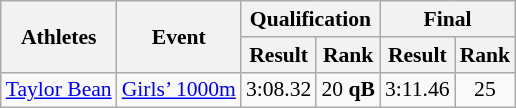<table class="wikitable" border="1" style="font-size:90%">
<tr>
<th rowspan=2>Athletes</th>
<th rowspan=2>Event</th>
<th colspan=2>Qualification</th>
<th colspan=2>Final</th>
</tr>
<tr>
<th>Result</th>
<th>Rank</th>
<th>Result</th>
<th>Rank</th>
</tr>
<tr>
<td><a href='#'>Taylor Bean</a></td>
<td><a href='#'>Girls’ 1000m</a></td>
<td align=center>3:08.32</td>
<td align=center>20 <strong>qB</strong></td>
<td align=center>3:11.46</td>
<td align=center>25</td>
</tr>
</table>
